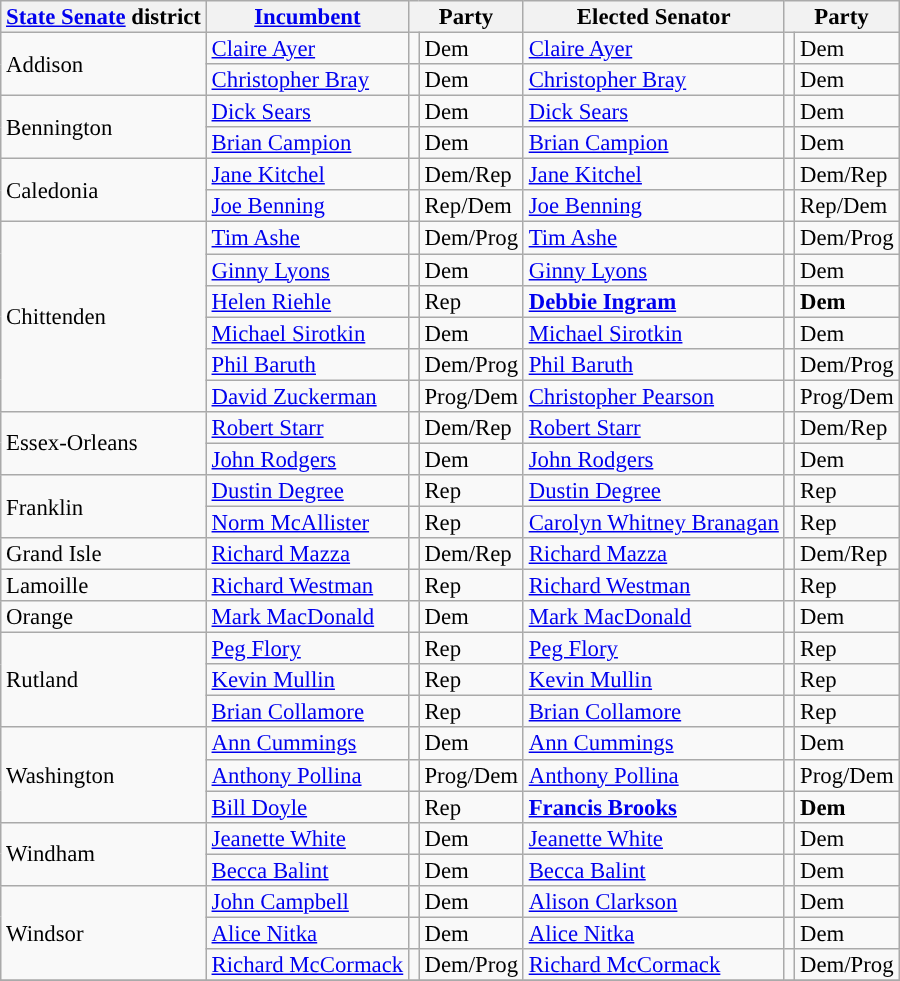<table class="sortable wikitable" style="font-size:95%;line-height:14px;">
<tr>
<th colspan="1" class="unsortable"><a href='#'>State Senate</a> district</th>
<th class="unsortable"><a href='#'>Incumbent</a></th>
<th colspan="2">Party</th>
<th class="unsortable">Elected Senator</th>
<th colspan="2">Party</th>
</tr>
<tr>
<td rowspan="2">Addison</td>
<td><a href='#'>Claire Ayer</a></td>
<td style="background:"></td>
<td>Dem</td>
<td><a href='#'>Claire Ayer</a></td>
<td style="background:"></td>
<td>Dem</td>
</tr>
<tr>
<td><a href='#'>Christopher Bray</a></td>
<td style="background:"></td>
<td>Dem</td>
<td><a href='#'>Christopher Bray</a></td>
<td style="background:"></td>
<td>Dem</td>
</tr>
<tr>
<td rowspan="2">Bennington</td>
<td><a href='#'>Dick Sears</a></td>
<td style="background:"></td>
<td>Dem</td>
<td><a href='#'>Dick Sears</a></td>
<td style="background:"></td>
<td>Dem</td>
</tr>
<tr>
<td><a href='#'>Brian Campion</a></td>
<td style="background:"></td>
<td>Dem</td>
<td><a href='#'>Brian Campion</a></td>
<td style="background:"></td>
<td>Dem</td>
</tr>
<tr>
<td rowspan="2">Caledonia</td>
<td><a href='#'>Jane Kitchel</a></td>
<td style="background:"></td>
<td>Dem/Rep</td>
<td><a href='#'>Jane Kitchel</a></td>
<td style="background:"></td>
<td>Dem/Rep</td>
</tr>
<tr>
<td><a href='#'>Joe Benning</a></td>
<td style="background:"></td>
<td>Rep/Dem</td>
<td><a href='#'>Joe Benning</a></td>
<td style="background:"></td>
<td>Rep/Dem</td>
</tr>
<tr>
<td rowspan="6">Chittenden</td>
<td><a href='#'>Tim Ashe</a></td>
<td style="background:"></td>
<td>Dem/Prog</td>
<td><a href='#'>Tim Ashe</a></td>
<td style="background:"></td>
<td>Dem/Prog</td>
</tr>
<tr>
<td><a href='#'>Ginny Lyons</a></td>
<td style="background:"></td>
<td>Dem</td>
<td><a href='#'>Ginny Lyons</a></td>
<td style="background:"></td>
<td>Dem</td>
</tr>
<tr>
<td><a href='#'>Helen Riehle</a></td>
<td style="background:"></td>
<td>Rep</td>
<td><strong><a href='#'>Debbie Ingram</a></strong></td>
<td style="background:"></td>
<td><strong>Dem</strong></td>
</tr>
<tr>
<td><a href='#'>Michael Sirotkin</a></td>
<td style="background:"></td>
<td>Dem</td>
<td><a href='#'>Michael Sirotkin</a></td>
<td style="background:"></td>
<td>Dem</td>
</tr>
<tr>
<td><a href='#'>Phil Baruth</a></td>
<td style="background:"></td>
<td>Dem/Prog</td>
<td><a href='#'>Phil Baruth</a></td>
<td style="background:"></td>
<td>Dem/Prog</td>
</tr>
<tr>
<td><a href='#'>David Zuckerman</a></td>
<td style="background:"></td>
<td>Prog/Dem</td>
<td><a href='#'>Christopher Pearson</a></td>
<td style="background:"></td>
<td>Prog/Dem</td>
</tr>
<tr>
<td rowspan="2">Essex-Orleans</td>
<td><a href='#'>Robert Starr</a></td>
<td style="background:"></td>
<td>Dem/Rep</td>
<td><a href='#'>Robert Starr</a></td>
<td style="background:"></td>
<td>Dem/Rep</td>
</tr>
<tr>
<td><a href='#'>John Rodgers</a></td>
<td style="background:"></td>
<td>Dem</td>
<td><a href='#'>John Rodgers</a></td>
<td style="background:"></td>
<td>Dem</td>
</tr>
<tr>
<td rowspan="2">Franklin</td>
<td><a href='#'>Dustin Degree</a></td>
<td style="background:"></td>
<td>Rep</td>
<td><a href='#'>Dustin Degree</a></td>
<td style="background:"></td>
<td>Rep</td>
</tr>
<tr>
<td><a href='#'>Norm McAllister</a></td>
<td style="background:"></td>
<td>Rep</td>
<td><a href='#'>Carolyn Whitney Branagan</a></td>
<td style="background:"></td>
<td>Rep</td>
</tr>
<tr>
<td>Grand Isle</td>
<td><a href='#'>Richard Mazza</a></td>
<td style="background:"></td>
<td>Dem/Rep</td>
<td><a href='#'>Richard Mazza</a></td>
<td style="background:"></td>
<td>Dem/Rep</td>
</tr>
<tr>
<td>Lamoille</td>
<td><a href='#'>Richard Westman</a></td>
<td style="background:"></td>
<td>Rep</td>
<td><a href='#'>Richard Westman</a></td>
<td style="background:"></td>
<td>Rep</td>
</tr>
<tr>
<td>Orange</td>
<td><a href='#'>Mark MacDonald</a></td>
<td style="background:"></td>
<td>Dem</td>
<td><a href='#'>Mark MacDonald</a></td>
<td style="background:"></td>
<td>Dem</td>
</tr>
<tr>
<td rowspan="3">Rutland</td>
<td><a href='#'>Peg Flory</a></td>
<td style="background:"></td>
<td>Rep</td>
<td><a href='#'>Peg Flory</a></td>
<td style="background:"></td>
<td>Rep</td>
</tr>
<tr>
<td><a href='#'>Kevin Mullin</a></td>
<td style="background:"></td>
<td>Rep</td>
<td><a href='#'>Kevin Mullin</a></td>
<td style="background:"></td>
<td>Rep</td>
</tr>
<tr>
<td><a href='#'>Brian Collamore</a></td>
<td style="background:"></td>
<td>Rep</td>
<td><a href='#'>Brian Collamore</a></td>
<td style="background:"></td>
<td>Rep</td>
</tr>
<tr>
<td rowspan="3">Washington</td>
<td><a href='#'>Ann Cummings</a></td>
<td style="background:"></td>
<td>Dem</td>
<td><a href='#'>Ann Cummings</a></td>
<td style="background:"></td>
<td>Dem</td>
</tr>
<tr>
<td><a href='#'>Anthony Pollina</a></td>
<td style="background:"></td>
<td>Prog/Dem</td>
<td><a href='#'>Anthony Pollina</a></td>
<td style="background:"></td>
<td>Prog/Dem</td>
</tr>
<tr>
<td><a href='#'>Bill Doyle</a></td>
<td style="background:"></td>
<td>Rep</td>
<td><strong><a href='#'>Francis Brooks</a></strong></td>
<td style="background:"></td>
<td><strong>Dem</strong></td>
</tr>
<tr>
<td rowspan="2">Windham</td>
<td><a href='#'>Jeanette White</a></td>
<td style="background:"></td>
<td>Dem</td>
<td><a href='#'>Jeanette White</a></td>
<td style="background:"></td>
<td>Dem</td>
</tr>
<tr>
<td><a href='#'>Becca Balint</a></td>
<td style="background:"></td>
<td>Dem</td>
<td><a href='#'>Becca Balint</a></td>
<td style="background:"></td>
<td>Dem</td>
</tr>
<tr>
<td rowspan="3">Windsor</td>
<td><a href='#'>John Campbell</a></td>
<td style="background:"></td>
<td>Dem</td>
<td><a href='#'>Alison Clarkson</a></td>
<td style="background:"></td>
<td>Dem</td>
</tr>
<tr>
<td><a href='#'>Alice Nitka</a></td>
<td style="background:"></td>
<td>Dem</td>
<td><a href='#'>Alice Nitka</a></td>
<td style="background:"></td>
<td>Dem</td>
</tr>
<tr>
<td><a href='#'>Richard McCormack</a></td>
<td style="background:"></td>
<td>Dem/Prog</td>
<td><a href='#'>Richard McCormack</a></td>
<td style="background:"></td>
<td>Dem/Prog</td>
</tr>
<tr>
</tr>
</table>
